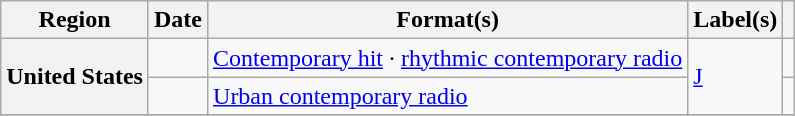<table class="wikitable plainrowheaders" style="text-align:left">
<tr>
<th scope="col">Region</th>
<th scope="col">Date</th>
<th scope="col">Format(s)</th>
<th scope="col">Label(s)</th>
<th scope="col"></th>
</tr>
<tr>
<th scope="row" rowspan="2">United States</th>
<td></td>
<td><a href='#'>Contemporary hit</a> · <a href='#'>rhythmic contemporary radio</a></td>
<td rowspan="2"><a href='#'>J</a></td>
<td></td>
</tr>
<tr>
<td></td>
<td><a href='#'>Urban contemporary radio</a></td>
<td></td>
</tr>
<tr>
</tr>
</table>
